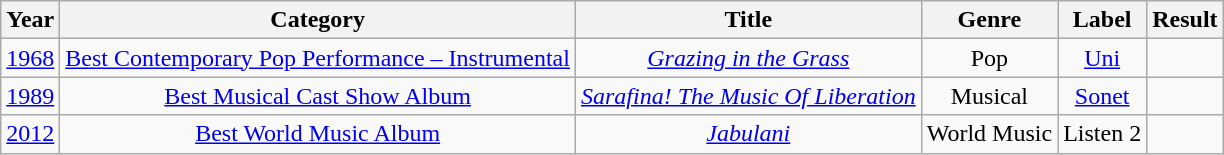<table class=wikitable>
<tr>
<th>Year</th>
<th>Category</th>
<th>Title</th>
<th>Genre</th>
<th>Label</th>
<th>Result</th>
</tr>
<tr align=center>
<td><a href='#'>1968</a></td>
<td><a href='#'>Best Contemporary Pop Performance – Instrumental</a></td>
<td><em><a href='#'>Grazing in the Grass</a></em></td>
<td>Pop</td>
<td><a href='#'>Uni</a></td>
<td></td>
</tr>
<tr align=center>
<td><a href='#'>1989</a></td>
<td><a href='#'>Best Musical Cast Show Album</a></td>
<td><em><a href='#'>Sarafina! The Music Of Liberation</a></em></td>
<td>Musical</td>
<td><a href='#'>Sonet</a></td>
<td></td>
</tr>
<tr align=center>
<td><a href='#'>2012</a></td>
<td><a href='#'>Best World Music Album</a></td>
<td><em><a href='#'>Jabulani</a></em></td>
<td>World Music</td>
<td>Listen 2</td>
<td></td>
</tr>
</table>
